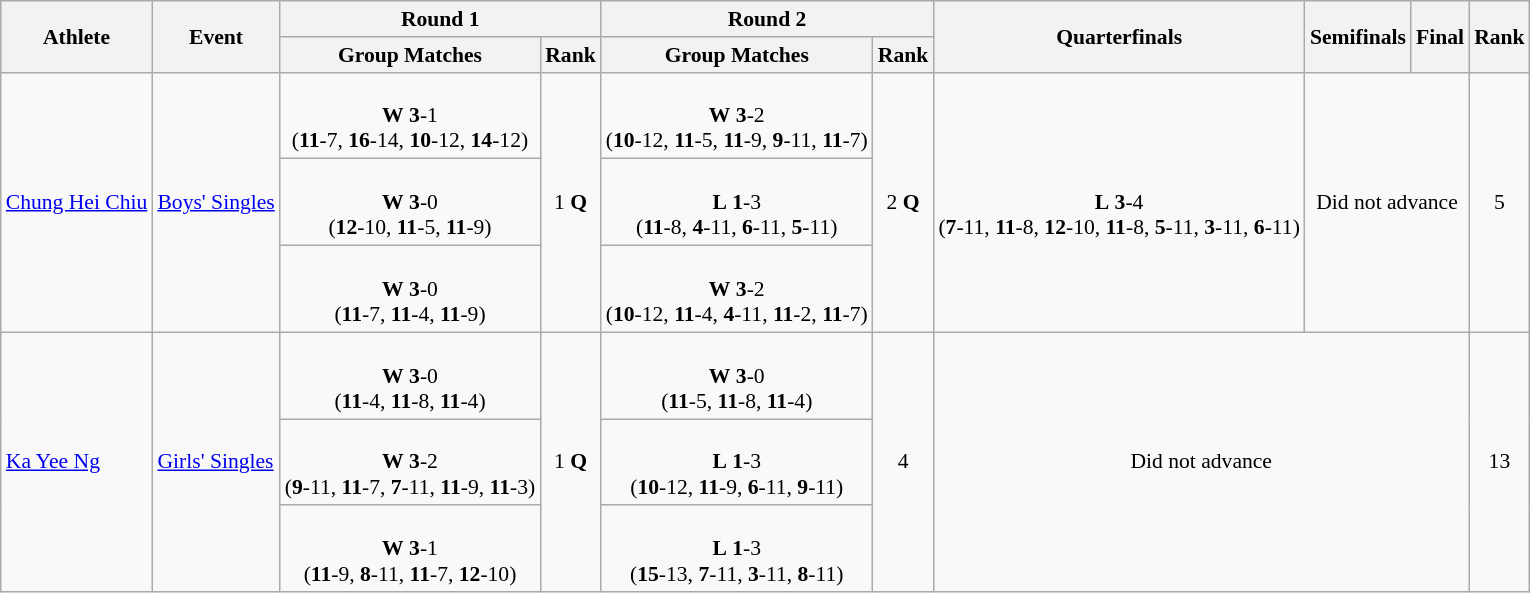<table class="wikitable" border="1" style="font-size:90%">
<tr>
<th rowspan=2>Athlete</th>
<th rowspan=2>Event</th>
<th colspan=2>Round 1</th>
<th colspan=2>Round 2</th>
<th rowspan=2>Quarterfinals</th>
<th rowspan=2>Semifinals</th>
<th rowspan=2>Final</th>
<th rowspan=2>Rank</th>
</tr>
<tr>
<th>Group Matches</th>
<th>Rank</th>
<th>Group Matches</th>
<th>Rank</th>
</tr>
<tr>
<td rowspan=3><a href='#'>Chung Hei Chiu</a></td>
<td rowspan=3><a href='#'>Boys' Singles</a></td>
<td align=center> <br> <strong>W</strong> <strong>3</strong>-1 <br> (<strong>11</strong>-7, <strong>16</strong>-14, <strong>10</strong>-12, <strong>14</strong>-12)</td>
<td rowspan=3 align=center>1 <strong>Q</strong></td>
<td align=center> <br> <strong>W</strong> <strong>3</strong>-2 <br> (<strong>10</strong>-12, <strong>11</strong>-5, <strong>11</strong>-9, <strong>9</strong>-11, <strong>11</strong>-7)</td>
<td rowspan=3 align=center>2 <strong>Q</strong></td>
<td rowspan=3 align=center> <br> <strong>L</strong> <strong>3</strong>-4 <br> (<strong>7</strong>-11, <strong>11</strong>-8, <strong>12</strong>-10, <strong>11</strong>-8, <strong>5</strong>-11, <strong>3</strong>-11, <strong>6</strong>-11)</td>
<td rowspan=3 colspan=2 align=center>Did not advance</td>
<td rowspan=3 align=center>5</td>
</tr>
<tr>
<td align=center> <br> <strong>W</strong> <strong>3</strong>-0 <br> (<strong>12</strong>-10, <strong>11</strong>-5, <strong>11</strong>-9)</td>
<td align=center> <br> <strong>L</strong> <strong>1</strong>-3 <br> (<strong>11</strong>-8, <strong>4</strong>-11, <strong>6</strong>-11, <strong>5</strong>-11)</td>
</tr>
<tr>
<td align=center> <br> <strong>W</strong> <strong>3</strong>-0 <br> (<strong>11</strong>-7, <strong>11</strong>-4, <strong>11</strong>-9)</td>
<td align=center> <br> <strong>W</strong> <strong>3</strong>-2 <br> (<strong>10</strong>-12, <strong>11</strong>-4, <strong>4</strong>-11, <strong>11</strong>-2, <strong>11</strong>-7)</td>
</tr>
<tr>
<td rowspan=3><a href='#'>Ka Yee Ng</a></td>
<td rowspan=3><a href='#'>Girls' Singles</a></td>
<td align=center> <br> <strong>W</strong> <strong>3</strong>-0 <br> (<strong>11</strong>-4, <strong>11</strong>-8, <strong>11</strong>-4)</td>
<td rowspan=3 align=center>1 <strong>Q</strong></td>
<td align=center> <br> <strong>W</strong> <strong>3</strong>-0 <br> (<strong>11</strong>-5, <strong>11</strong>-8, <strong>11</strong>-4)</td>
<td rowspan=3 align=center>4</td>
<td rowspan=3 colspan=3 align=center>Did not advance</td>
<td rowspan=3 align=center>13</td>
</tr>
<tr>
<td align=center> <br> <strong>W</strong> <strong>3</strong>-2 <br> (<strong>9</strong>-11, <strong>11</strong>-7, <strong>7</strong>-11, <strong>11</strong>-9, <strong>11</strong>-3)</td>
<td align=center> <br> <strong>L</strong> <strong>1</strong>-3 <br> (<strong>10</strong>-12, <strong>11</strong>-9, <strong>6</strong>-11, <strong>9</strong>-11)</td>
</tr>
<tr>
<td align=center> <br> <strong>W</strong> <strong>3</strong>-1 <br> (<strong>11</strong>-9, <strong>8</strong>-11, <strong>11</strong>-7, <strong>12</strong>-10)</td>
<td align=center> <br> <strong>L</strong> <strong>1</strong>-3 <br> (<strong>15</strong>-13, <strong>7</strong>-11, <strong>3</strong>-11, <strong>8</strong>-11)</td>
</tr>
</table>
